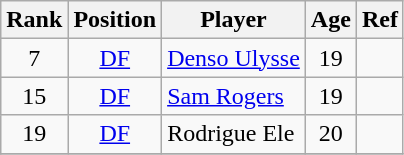<table class=wikitable>
<tr>
<th>Rank</th>
<th>Position</th>
<th>Player</th>
<th>Age</th>
<th>Ref</th>
</tr>
<tr>
<td align=center>7</td>
<td align=center><a href='#'>DF</a></td>
<td> <a href='#'>Denso Ulysse</a></td>
<td align=center>19</td>
<td></td>
</tr>
<tr>
<td align=center>15</td>
<td align=center><a href='#'>DF</a></td>
<td> <a href='#'>Sam Rogers</a></td>
<td align=center>19</td>
<td></td>
</tr>
<tr>
<td align=center>19</td>
<td align=center><a href='#'>DF</a></td>
<td> Rodrigue Ele</td>
<td align=center>20</td>
<td></td>
</tr>
<tr>
</tr>
</table>
